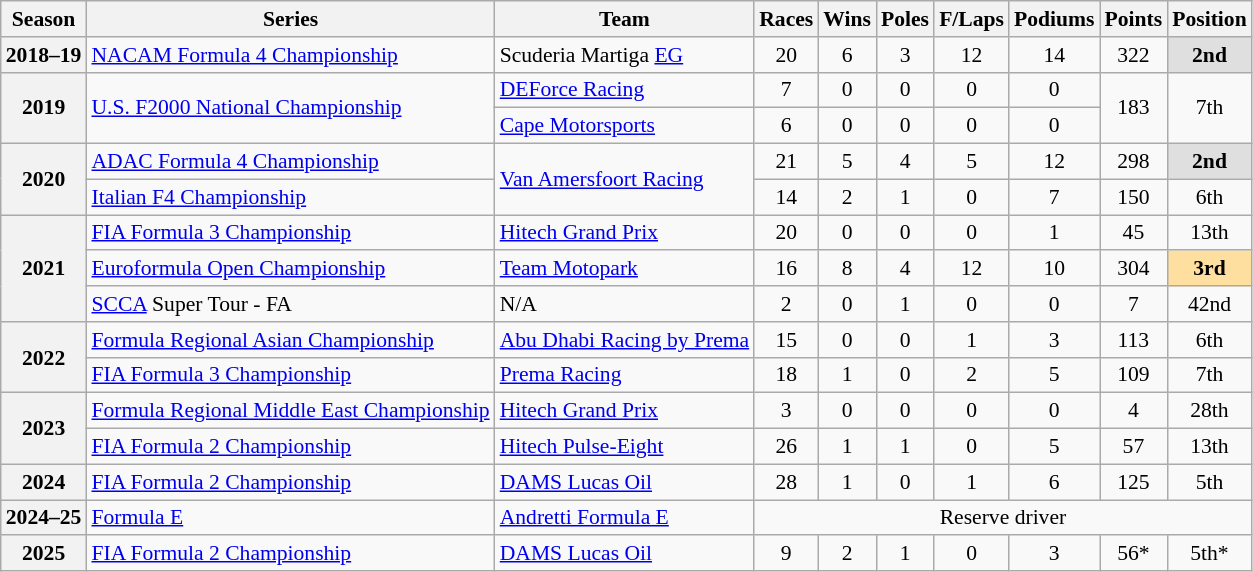<table class="wikitable" style="font-size: 90%; text-align:center;">
<tr>
<th scope="col">Season</th>
<th scope="col">Series</th>
<th scope="col">Team</th>
<th scope="col">Races</th>
<th scope="col">Wins</th>
<th scope="col">Poles</th>
<th scope="col">F/Laps</th>
<th scope="col">Podiums</th>
<th scope="col">Points</th>
<th scope="col">Position</th>
</tr>
<tr>
<th scope="row">2018–19</th>
<td style="text-align:left;"><a href='#'>NACAM Formula 4 Championship</a></td>
<td style="text-align:left;">Scuderia Martiga <a href='#'>EG</a></td>
<td>20</td>
<td>6</td>
<td>3</td>
<td>12</td>
<td>14</td>
<td>322</td>
<td style="background:#DFDFDF;"><strong>2nd</strong></td>
</tr>
<tr>
<th scope="row" rowspan="2">2019</th>
<td style="text-align:left;" rowspan="2"><a href='#'>U.S. F2000 National Championship</a></td>
<td style="text-align:left;"><a href='#'>DEForce Racing</a></td>
<td>7</td>
<td>0</td>
<td>0</td>
<td>0</td>
<td>0</td>
<td rowspan="2">183</td>
<td rowspan="2">7th</td>
</tr>
<tr>
<td style="text-align:left;"><a href='#'>Cape Motorsports</a></td>
<td>6</td>
<td>0</td>
<td>0</td>
<td>0</td>
<td>0</td>
</tr>
<tr>
<th scope="row" rowspan="2">2020</th>
<td style="text-align:left;"><a href='#'>ADAC Formula 4 Championship</a></td>
<td style="text-align:left;" rowspan="2"><a href='#'>Van Amersfoort Racing</a></td>
<td>21</td>
<td>5</td>
<td>4</td>
<td>5</td>
<td>12</td>
<td>298</td>
<td style="background:#DFDFDF;"><strong>2nd</strong></td>
</tr>
<tr>
<td style="text-align:left;"><a href='#'>Italian F4 Championship</a></td>
<td>14</td>
<td>2</td>
<td>1</td>
<td>0</td>
<td>7</td>
<td>150</td>
<td>6th</td>
</tr>
<tr>
<th rowspan="3" scope="row">2021</th>
<td style="text-align:left;"><a href='#'>FIA Formula 3 Championship</a></td>
<td style="text-align:left;"><a href='#'>Hitech Grand Prix</a></td>
<td>20</td>
<td>0</td>
<td>0</td>
<td>0</td>
<td>1</td>
<td>45</td>
<td>13th</td>
</tr>
<tr>
<td style="text-align:left;"><a href='#'>Euroformula Open Championship</a></td>
<td style="text-align:left;"><a href='#'>Team Motopark</a></td>
<td>16</td>
<td>8</td>
<td>4</td>
<td>12</td>
<td>10</td>
<td>304</td>
<td style="background:#FFDF9F;"><strong>3rd</strong></td>
</tr>
<tr>
<td style="text-align:left;"><a href='#'>SCCA</a> Super Tour - FA</td>
<td style="text-align:left;">N/A</td>
<td>2</td>
<td>0</td>
<td>1</td>
<td>0</td>
<td>0</td>
<td>7</td>
<td>42nd</td>
</tr>
<tr>
<th scope="row" rowspan="2">2022</th>
<td style="text-align:left;"><a href='#'>Formula Regional Asian Championship</a></td>
<td style="text-align:left;"><a href='#'>Abu Dhabi Racing by Prema</a></td>
<td>15</td>
<td>0</td>
<td>0</td>
<td>1</td>
<td>3</td>
<td>113</td>
<td>6th</td>
</tr>
<tr>
<td style="text-align:left;"><a href='#'>FIA Formula 3 Championship</a></td>
<td style="text-align:left;"><a href='#'>Prema Racing</a></td>
<td>18</td>
<td>1</td>
<td>0</td>
<td>2</td>
<td>5</td>
<td>109</td>
<td>7th</td>
</tr>
<tr>
<th scope="row" rowspan="2">2023</th>
<td style="text-align:left;"><a href='#'>Formula Regional Middle East Championship</a></td>
<td style="text-align:left;"><a href='#'>Hitech Grand Prix</a></td>
<td>3</td>
<td>0</td>
<td>0</td>
<td>0</td>
<td>0</td>
<td>4</td>
<td>28th</td>
</tr>
<tr>
<td style="text-align:left;"><a href='#'>FIA Formula 2 Championship</a></td>
<td style="text-align:left;"><a href='#'>Hitech Pulse-Eight</a></td>
<td>26</td>
<td>1</td>
<td>1</td>
<td>0</td>
<td>5</td>
<td>57</td>
<td>13th</td>
</tr>
<tr>
<th scope="row">2024</th>
<td style="text-align:left;"><a href='#'>FIA Formula 2 Championship</a></td>
<td style="text-align:left;"><a href='#'>DAMS Lucas Oil</a></td>
<td>28</td>
<td>1</td>
<td>0</td>
<td>1</td>
<td>6</td>
<td>125</td>
<td>5th</td>
</tr>
<tr>
<th scope="row">2024–25</th>
<td style="text-align:left;"><a href='#'>Formula E</a></td>
<td style="text-align:left;"><a href='#'>Andretti Formula E</a></td>
<td colspan="7">Reserve driver</td>
</tr>
<tr>
<th scope="row">2025</th>
<td style="text-align:left;"><a href='#'>FIA Formula 2 Championship</a></td>
<td style="text-align:left;"><a href='#'>DAMS Lucas Oil</a></td>
<td>9</td>
<td>2</td>
<td>1</td>
<td>0</td>
<td>3</td>
<td>56*</td>
<td>5th*</td>
</tr>
</table>
